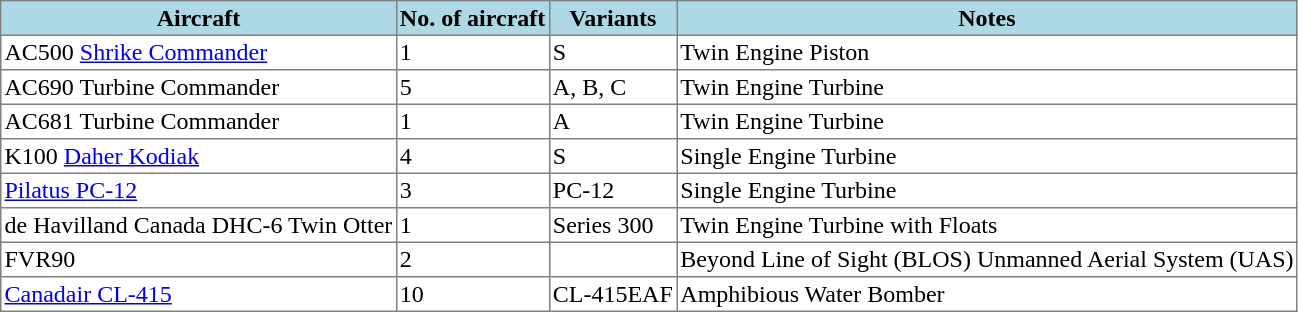<table class="toccolours" border="1" cellpadding="2" style="border-collapse:collapse">
<tr style="background:lightblue;">
<th>Aircraft</th>
<th>No. of aircraft</th>
<th>Variants</th>
<th>Notes</th>
</tr>
<tr>
<td>AC500 <a href='#'>Shrike Commander</a></td>
<td>1</td>
<td>S</td>
<td>Twin Engine Piston</td>
</tr>
<tr>
<td>AC690 Turbine Commander</td>
<td>5</td>
<td>A, B, C</td>
<td>Twin Engine Turbine</td>
</tr>
<tr>
<td>AC681 Turbine Commander</td>
<td>1</td>
<td>A</td>
<td>Twin Engine Turbine</td>
</tr>
<tr>
<td>K100 <a href='#'>Daher Kodiak</a></td>
<td>4</td>
<td>S</td>
<td>Single Engine Turbine</td>
</tr>
<tr>
<td><a href='#'>Pilatus PC-12</a></td>
<td>3</td>
<td>PC-12</td>
<td>Single Engine Turbine</td>
</tr>
<tr>
<td>de Havilland Canada DHC-6 Twin Otter</td>
<td>1</td>
<td>Series 300</td>
<td>Twin Engine Turbine with Floats</td>
</tr>
<tr>
<td>FVR90</td>
<td>2</td>
<td></td>
<td>Beyond Line of Sight (BLOS) Unmanned Aerial System (UAS)</td>
</tr>
<tr>
<td><a href='#'>Canadair CL-415</a></td>
<td>10</td>
<td>CL-415EAF</td>
<td>Amphibious Water Bomber</td>
</tr>
</table>
